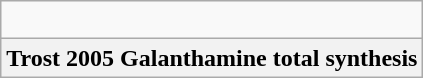<table class="wikitable">
<tr align="right">
<td><br></td>
</tr>
<tr align="center">
<th>Trost 2005 Galanthamine total synthesis</th>
</tr>
</table>
